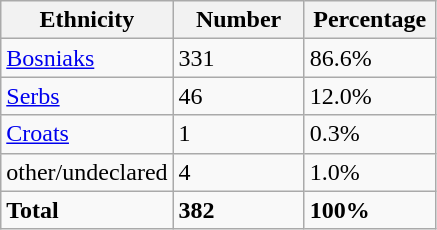<table class="wikitable">
<tr>
<th width="100px">Ethnicity</th>
<th width="80px">Number</th>
<th width="80px">Percentage</th>
</tr>
<tr>
<td><a href='#'>Bosniaks</a></td>
<td>331</td>
<td>86.6%</td>
</tr>
<tr>
<td><a href='#'>Serbs</a></td>
<td>46</td>
<td>12.0%</td>
</tr>
<tr>
<td><a href='#'>Croats</a></td>
<td>1</td>
<td>0.3%</td>
</tr>
<tr>
<td>other/undeclared</td>
<td>4</td>
<td>1.0%</td>
</tr>
<tr>
<td><strong>Total</strong></td>
<td><strong>382</strong></td>
<td><strong>100%</strong></td>
</tr>
</table>
